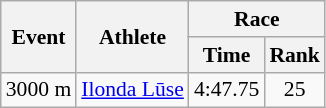<table class="wikitable" border="1" style="font-size:90%">
<tr>
<th rowspan=2>Event</th>
<th rowspan=2>Athlete</th>
<th colspan=2>Race</th>
</tr>
<tr>
<th>Time</th>
<th>Rank</th>
</tr>
<tr>
<td>3000 m</td>
<td><a href='#'>Ilonda Lūse</a></td>
<td align=center>4:47.75</td>
<td align=center>25</td>
</tr>
</table>
